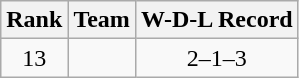<table class="wikitable" style="text-align:center;">
<tr>
<th>Rank</th>
<th>Team</th>
<th>W-D-L Record</th>
</tr>
<tr>
<td>13</td>
<td align="left"></td>
<td>2–1–3</td>
</tr>
</table>
